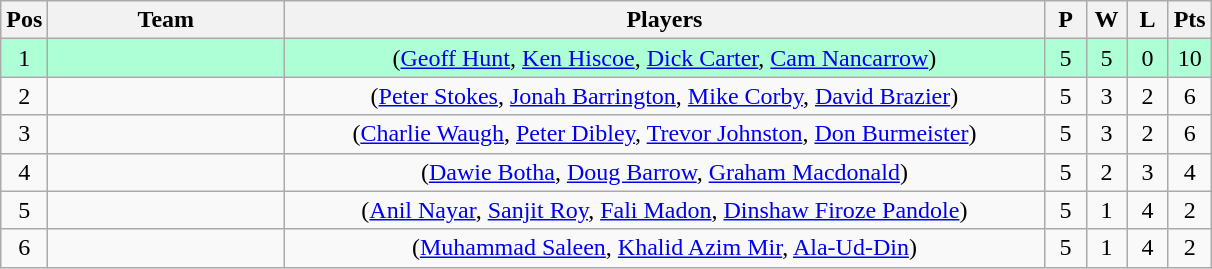<table class="wikitable" style="font-size: 100%">
<tr>
<th width=20>Pos</th>
<th width=150>Team</th>
<th width=500>Players</th>
<th width=20>P</th>
<th width=20>W</th>
<th width=20>L</th>
<th width=20>Pts</th>
</tr>
<tr align=center style="background: #ADFFD6;">
<td>1</td>
<td align="left"></td>
<td>(<a href='#'>Geoff Hunt</a>, <a href='#'>Ken Hiscoe</a>, <a href='#'>Dick Carter</a>, <a href='#'>Cam Nancarrow</a>)</td>
<td>5</td>
<td>5</td>
<td>0</td>
<td>10</td>
</tr>
<tr align=center>
<td>2</td>
<td align="left"></td>
<td>(<a href='#'>Peter Stokes</a>, <a href='#'>Jonah Barrington</a>, <a href='#'>Mike Corby</a>, <a href='#'>David Brazier</a>)</td>
<td>5</td>
<td>3</td>
<td>2</td>
<td>6</td>
</tr>
<tr align=center>
<td>3</td>
<td align="left"></td>
<td>(<a href='#'>Charlie Waugh</a>, <a href='#'>Peter Dibley</a>, <a href='#'>Trevor Johnston</a>, <a href='#'>Don Burmeister</a>)</td>
<td>5</td>
<td>3</td>
<td>2</td>
<td>6</td>
</tr>
<tr align=center>
<td>4</td>
<td align="left"></td>
<td>(<a href='#'>Dawie Botha</a>, <a href='#'>Doug Barrow</a>, <a href='#'>Graham Macdonald</a>)</td>
<td>5</td>
<td>2</td>
<td>3</td>
<td>4</td>
</tr>
<tr align=center>
<td>5</td>
<td align="left"></td>
<td>(<a href='#'>Anil Nayar</a>, <a href='#'>Sanjit Roy</a>, <a href='#'>Fali Madon</a>, <a href='#'>Dinshaw Firoze Pandole</a>)</td>
<td>5</td>
<td>1</td>
<td>4</td>
<td>2</td>
</tr>
<tr align=center>
<td>6</td>
<td align="left"></td>
<td>(<a href='#'>Muhammad Saleen</a>, <a href='#'>Khalid Azim Mir</a>, <a href='#'>Ala-Ud-Din</a>)</td>
<td>5</td>
<td>1</td>
<td>4</td>
<td>2</td>
</tr>
</table>
